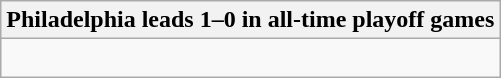<table class="wikitable collapsible collapsed">
<tr>
<th>Philadelphia leads 1–0 in all-time playoff games</th>
</tr>
<tr>
<td><br></td>
</tr>
</table>
